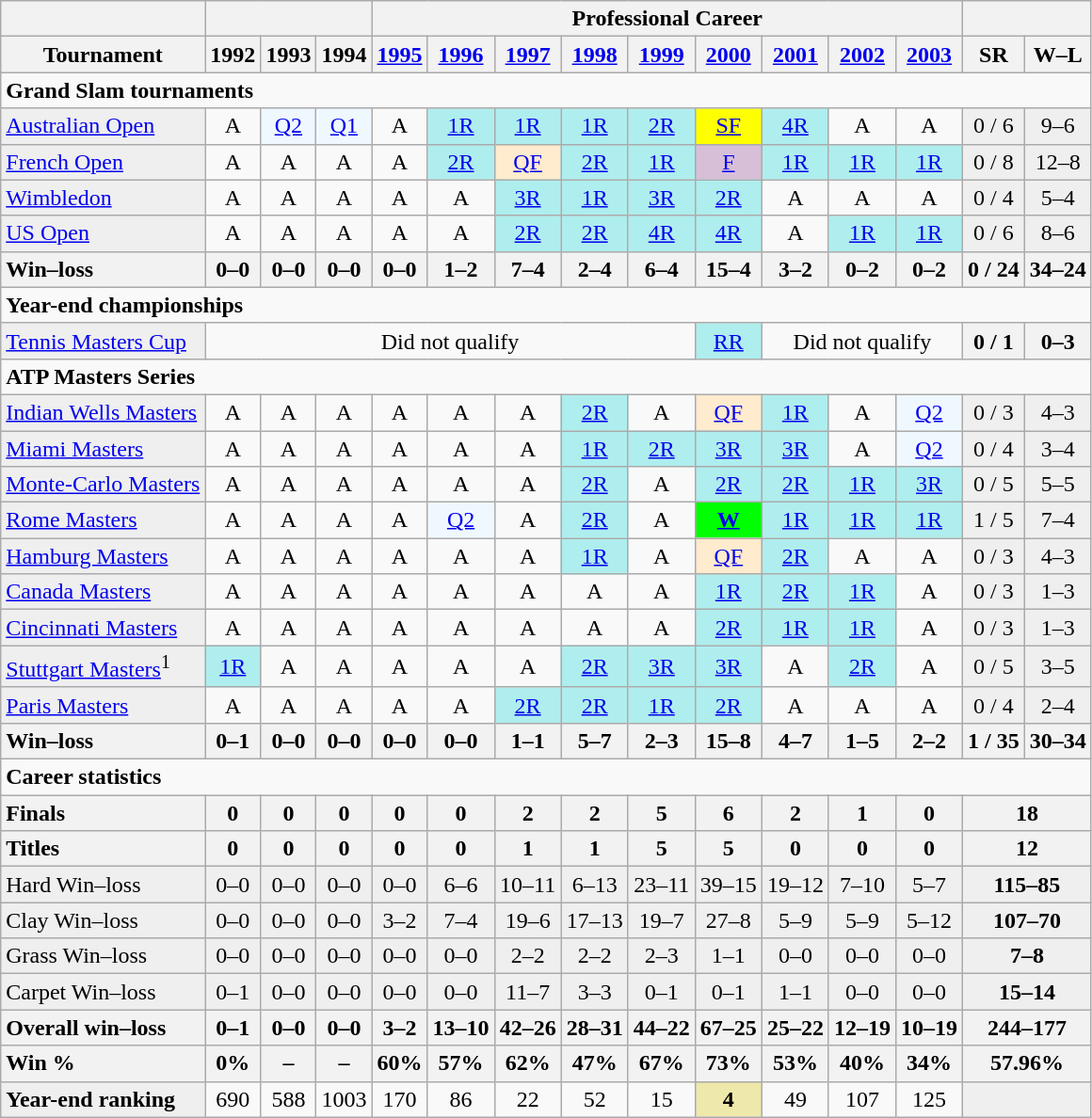<table class="wikitable">
<tr>
<th></th>
<th colspan="3"></th>
<th colspan="9">Professional Career</th>
<th colspan="2"></th>
</tr>
<tr bgcolor="#efefef">
<th>Tournament</th>
<th>1992</th>
<th>1993</th>
<th>1994</th>
<th><a href='#'>1995</a></th>
<th><a href='#'>1996</a></th>
<th><a href='#'>1997</a></th>
<th><a href='#'>1998</a></th>
<th><a href='#'>1999</a></th>
<th><a href='#'>2000</a></th>
<th><a href='#'>2001</a></th>
<th><a href='#'>2002</a></th>
<th><a href='#'>2003</a></th>
<th>SR</th>
<th>W–L</th>
</tr>
<tr>
<td colspan="15"><strong>Grand Slam tournaments</strong></td>
</tr>
<tr>
<td style="background:#EFEFEF;"><a href='#'>Australian Open</a></td>
<td align="center">A</td>
<td align="center" style="background:#f0f8ff"><a href='#'>Q2</a></td>
<td align="center" style="background:#f0f8ff"><a href='#'>Q1</a></td>
<td align="center">A</td>
<td align="center" style="background:#afeeee;"><a href='#'>1R</a></td>
<td align="center" style="background:#afeeee;"><a href='#'>1R</a></td>
<td align="center" style="background:#afeeee;"><a href='#'>1R</a></td>
<td align="center" style="background:#afeeee;"><a href='#'>2R</a></td>
<td align="center" style="background:yellow;"><a href='#'>SF</a></td>
<td align="center" style="background:#afeeee;"><a href='#'>4R</a></td>
<td align="center">A</td>
<td align="center">A</td>
<td align="center" style="background:#EFEFEF;">0 / 6</td>
<td align="center" style="background:#EFEFEF;">9–6</td>
</tr>
<tr>
<td style="background:#EFEFEF;"><a href='#'>French Open</a></td>
<td align="center">A</td>
<td align="center">A</td>
<td align="center">A</td>
<td align="center">A</td>
<td align="center" style="background:#afeeee;"><a href='#'>2R</a></td>
<td align="center" style="background:#ffebcd;"><a href='#'>QF</a></td>
<td align="center" style="background:#afeeee;"><a href='#'>2R</a></td>
<td align="center" style="background:#afeeee;"><a href='#'>1R</a></td>
<td align="center" style="background:#D8BFD8;"><a href='#'>F</a></td>
<td align="center" style="background:#afeeee;"><a href='#'>1R</a></td>
<td align="center" style="background:#afeeee;"><a href='#'>1R</a></td>
<td align="center" style="background:#afeeee;"><a href='#'>1R</a></td>
<td align="center" style="background:#EFEFEF;">0 / 8</td>
<td align="center" style="background:#EFEFEF;">12–8</td>
</tr>
<tr>
<td style="background:#EFEFEF;"><a href='#'>Wimbledon</a></td>
<td align="center">A</td>
<td align="center">A</td>
<td align="center">A</td>
<td align="center">A</td>
<td align="center">A</td>
<td align="center" style="background:#afeeee;"><a href='#'>3R</a></td>
<td align="center" style="background:#afeeee;"><a href='#'>1R</a></td>
<td align="center" style="background:#afeeee;"><a href='#'>3R</a></td>
<td align="center" style="background:#afeeee;"><a href='#'>2R</a></td>
<td align="center">A</td>
<td align="center">A</td>
<td align="center">A</td>
<td align="center" style="background:#EFEFEF;">0 / 4</td>
<td align="center" style="background:#EFEFEF;">5–4</td>
</tr>
<tr>
<td style="background:#EFEFEF;"><a href='#'>US Open</a></td>
<td align="center">A</td>
<td align="center">A</td>
<td align="center">A</td>
<td align="center">A</td>
<td align="center">A</td>
<td align="center" style="background:#afeeee;"><a href='#'>2R</a></td>
<td align="center" style="background:#afeeee;"><a href='#'>2R</a></td>
<td align="center" style="background:#afeeee;"><a href='#'>4R</a></td>
<td align="center" style="background:#afeeee;"><a href='#'>4R</a></td>
<td align="center">A</td>
<td align="center" style="background:#afeeee;"><a href='#'>1R</a></td>
<td align="center" style="background:#afeeee;"><a href='#'>1R</a></td>
<td align="center" style="background:#EFEFEF;">0 / 6</td>
<td align="center" style="background:#EFEFEF;">8–6</td>
</tr>
<tr>
<th style="text-align:left">Win–loss</th>
<th>0–0</th>
<th>0–0</th>
<th>0–0</th>
<th>0–0</th>
<th>1–2</th>
<th>7–4</th>
<th>2–4</th>
<th>6–4</th>
<th>15–4</th>
<th>3–2</th>
<th>0–2</th>
<th>0–2</th>
<th>0 / 24</th>
<th>34–24</th>
</tr>
<tr>
<td colspan="15"><strong>Year-end championships</strong></td>
</tr>
<tr>
<td style="background:#EFEFEF;"><a href='#'>Tennis Masters Cup</a></td>
<td colspan="8" align="center">Did not qualify</td>
<td align="center" style="background:#afeeee;"><a href='#'>RR</a></td>
<td colspan="3" align="center">Did not qualify</td>
<th>0 / 1</th>
<th>0–3</th>
</tr>
<tr>
<td colspan="15"><strong>ATP Masters Series</strong></td>
</tr>
<tr>
<td style="background:#EFEFEF;"><a href='#'>Indian Wells Masters</a></td>
<td align="center">A</td>
<td align="center">A</td>
<td align="center">A</td>
<td align="center">A</td>
<td align="center">A</td>
<td align="center">A</td>
<td align="center" style="background:#afeeee;"><a href='#'>2R</a></td>
<td align="center">A</td>
<td align="center" style="background:#ffebcd;"><a href='#'>QF</a></td>
<td align="center" style="background:#afeeee;"><a href='#'>1R</a></td>
<td align="center">A</td>
<td align="center" style="background:#f0f8ff"><a href='#'>Q2</a></td>
<td align="center" style="background:#EFEFEF;">0 / 3</td>
<td align="center" style="background:#EFEFEF;">4–3</td>
</tr>
<tr>
<td style="background:#EFEFEF;"><a href='#'>Miami Masters</a></td>
<td align="center">A</td>
<td align="center">A</td>
<td align="center">A</td>
<td align="center">A</td>
<td align="center">A</td>
<td align="center">A</td>
<td align="center" style="background:#afeeee;"><a href='#'>1R</a></td>
<td align="center" style="background:#afeeee;"><a href='#'>2R</a></td>
<td align="center" style="background:#afeeee;"><a href='#'>3R</a></td>
<td align="center" style="background:#afeeee;"><a href='#'>3R</a></td>
<td align="center">A</td>
<td align="center" style="background:#f0f8ff"><a href='#'>Q2</a></td>
<td align="center" style="background:#EFEFEF;">0 / 4</td>
<td align="center" style="background:#EFEFEF;">3–4</td>
</tr>
<tr>
<td style="background:#EFEFEF;"><a href='#'>Monte-Carlo Masters</a></td>
<td align="center">A</td>
<td align="center">A</td>
<td align="center">A</td>
<td align="center">A</td>
<td align="center">A</td>
<td align="center">A</td>
<td align="center" style="background:#afeeee;"><a href='#'>2R</a></td>
<td align="center">A</td>
<td align="center" style="background:#afeeee;"><a href='#'>2R</a></td>
<td align="center" style="background:#afeeee;"><a href='#'>2R</a></td>
<td align="center" style="background:#afeeee;"><a href='#'>1R</a></td>
<td align="center" style="background:#afeeee;"><a href='#'>3R</a></td>
<td align="center" style="background:#EFEFEF;">0 / 5</td>
<td align="center" style="background:#EFEFEF;">5–5</td>
</tr>
<tr>
<td style="background:#EFEFEF;"><a href='#'>Rome Masters</a></td>
<td align="center">A</td>
<td align="center">A</td>
<td align="center">A</td>
<td align="center">A</td>
<td align="center" style="background:#f0f8ff"><a href='#'>Q2</a></td>
<td align="center">A</td>
<td align="center" style="background:#afeeee;"><a href='#'>2R</a></td>
<td align="center">A</td>
<td align="center" style="background:#00ff00;"><strong><a href='#'>W</a></strong></td>
<td align="center" style="background:#afeeee;"><a href='#'>1R</a></td>
<td align="center" style="background:#afeeee;"><a href='#'>1R</a></td>
<td align="center" style="background:#afeeee;"><a href='#'>1R</a></td>
<td align="center" style="background:#EFEFEF;">1 / 5</td>
<td align="center" style="background:#EFEFEF;">7–4</td>
</tr>
<tr>
<td style="background:#EFEFEF;"><a href='#'>Hamburg Masters</a></td>
<td align="center">A</td>
<td align="center">A</td>
<td align="center">A</td>
<td align="center">A</td>
<td align="center">A</td>
<td align="center">A</td>
<td align="center" style="background:#afeeee;"><a href='#'>1R</a></td>
<td align="center">A</td>
<td align="center" style="background:#ffebcd;"><a href='#'>QF</a></td>
<td align="center" style="background:#afeeee;"><a href='#'>2R</a></td>
<td align="center">A</td>
<td align="center">A</td>
<td align="center" style="background:#EFEFEF;">0 / 3</td>
<td align="center" style="background:#EFEFEF;">4–3</td>
</tr>
<tr>
<td style="background:#EFEFEF;"><a href='#'>Canada Masters</a></td>
<td align="center">A</td>
<td align="center">A</td>
<td align="center">A</td>
<td align="center">A</td>
<td align="center">A</td>
<td align="center">A</td>
<td align="center">A</td>
<td align="center">A</td>
<td align="center" style="background:#afeeee;"><a href='#'>1R</a></td>
<td align="center" style="background:#afeeee;"><a href='#'>2R</a></td>
<td align="center" style="background:#afeeee;"><a href='#'>1R</a></td>
<td align="center">A</td>
<td align="center" style="background:#EFEFEF;">0 / 3</td>
<td align="center" style="background:#EFEFEF;">1–3</td>
</tr>
<tr>
<td style="background:#EFEFEF;"><a href='#'>Cincinnati Masters</a></td>
<td align="center">A</td>
<td align="center">A</td>
<td align="center">A</td>
<td align="center">A</td>
<td align="center">A</td>
<td align="center">A</td>
<td align="center">A</td>
<td align="center">A</td>
<td align="center" style="background:#afeeee;"><a href='#'>2R</a></td>
<td align="center" style="background:#afeeee;"><a href='#'>1R</a></td>
<td align="center" style="background:#afeeee;"><a href='#'>1R</a></td>
<td align="center">A</td>
<td align="center" style="background:#EFEFEF;">0 / 3</td>
<td align="center" style="background:#EFEFEF;">1–3</td>
</tr>
<tr>
<td style="background:#EFEFEF;"><a href='#'>Stuttgart Masters</a><sup>1</sup></td>
<td align="center" style="background:#afeeee;"><a href='#'>1R</a></td>
<td align="center">A</td>
<td align="center">A</td>
<td align="center">A</td>
<td align="center">A</td>
<td align="center">A</td>
<td align="center" style="background:#afeeee;"><a href='#'>2R</a></td>
<td align="center" style="background:#afeeee;"><a href='#'>3R</a></td>
<td align="center" style="background:#afeeee;"><a href='#'>3R</a></td>
<td align="center">A</td>
<td align="center" style="background:#afeeee;"><a href='#'>2R</a></td>
<td align="center">A</td>
<td align="center" style="background:#EFEFEF;">0 / 5</td>
<td align="center" style="background:#EFEFEF;">3–5</td>
</tr>
<tr>
<td style="background:#EFEFEF;"><a href='#'>Paris Masters</a></td>
<td align="center">A</td>
<td align="center">A</td>
<td align="center">A</td>
<td align="center">A</td>
<td align="center">A</td>
<td align="center" style="background:#afeeee;"><a href='#'>2R</a></td>
<td align="center" style="background:#afeeee;"><a href='#'>2R</a></td>
<td align="center" style="background:#afeeee;"><a href='#'>1R</a></td>
<td align="center" style="background:#afeeee;"><a href='#'>2R</a></td>
<td align="center">A</td>
<td align="center">A</td>
<td align="center">A</td>
<td align="center" style="background:#EFEFEF;">0 / 4</td>
<td align="center" style="background:#EFEFEF;">2–4</td>
</tr>
<tr>
<th style="text-align:left">Win–loss</th>
<th>0–1</th>
<th>0–0</th>
<th>0–0</th>
<th>0–0</th>
<th>0–0</th>
<th>1–1</th>
<th>5–7</th>
<th>2–3</th>
<th>15–8</th>
<th>4–7</th>
<th>1–5</th>
<th>2–2</th>
<th>1 / 35</th>
<th>30–34</th>
</tr>
<tr>
<td colspan="15"><strong>Career statistics</strong></td>
</tr>
<tr>
<th style="text-align:left">Finals</th>
<th>0</th>
<th>0</th>
<th>0</th>
<th>0</th>
<th>0</th>
<th>2</th>
<th>2</th>
<th>5</th>
<th>6</th>
<th>2</th>
<th>1</th>
<th>0</th>
<th colspan="2">18</th>
</tr>
<tr>
<th style="text-align:left">Titles</th>
<th>0</th>
<th>0</th>
<th>0</th>
<th>0</th>
<th>0</th>
<th>1</th>
<th>1</th>
<th>5</th>
<th>5</th>
<th>0</th>
<th>0</th>
<th>0</th>
<th colspan="2">12</th>
</tr>
<tr bgcolor="efefef">
<td style="background:#EFEFEF;">Hard Win–loss</td>
<td align="center">0–0</td>
<td align="center">0–0</td>
<td align="center">0–0</td>
<td align="center">0–0</td>
<td align="center">6–6</td>
<td align="center">10–11</td>
<td align="center">6–13</td>
<td align="center">23–11</td>
<td align="center">39–15</td>
<td align="center">19–12</td>
<td align="center">7–10</td>
<td align="center">5–7</td>
<td colspan="2" align="center" style="background:#EFEFEF;"><strong>115–85</strong></td>
</tr>
<tr bgcolor="efefef">
<td style="background:#EFEFEF;">Clay Win–loss</td>
<td align="center">0–0</td>
<td align="center">0–0</td>
<td align="center">0–0</td>
<td align="center">3–2</td>
<td align="center">7–4</td>
<td align="center">19–6</td>
<td align="center">17–13</td>
<td align="center">19–7</td>
<td align="center">27–8</td>
<td align="center">5–9</td>
<td align="center">5–9</td>
<td align="center">5–12</td>
<td colspan="2" align="center" style="background:#EFEFEF;"><strong>107–70</strong></td>
</tr>
<tr bgcolor="efefef">
<td style="background:#EFEFEF;">Grass Win–loss</td>
<td align="center">0–0</td>
<td align="center">0–0</td>
<td align="center">0–0</td>
<td align="center">0–0</td>
<td align="center">0–0</td>
<td align="center">2–2</td>
<td align="center">2–2</td>
<td align="center">2–3</td>
<td align="center">1–1</td>
<td align="center">0–0</td>
<td align="center">0–0</td>
<td align="center">0–0</td>
<td colspan="2" align="center" style="background:#EFEFEF;"><strong>7–8</strong></td>
</tr>
<tr bgcolor="efefef">
<td style="background:#EFEFEF;">Carpet Win–loss</td>
<td align="center">0–1</td>
<td align="center">0–0</td>
<td align="center">0–0</td>
<td align="center">0–0</td>
<td align="center">0–0</td>
<td align="center">11–7</td>
<td align="center">3–3</td>
<td align="center">0–1</td>
<td align="center">0–1</td>
<td align="center">1–1</td>
<td align="center">0–0</td>
<td align="center">0–0</td>
<td colspan="2" align="center" style="background:#EFEFEF;"><strong>15–14</strong></td>
</tr>
<tr>
<th style="text-align:left;">Overall win–loss</th>
<th>0–1</th>
<th>0–0</th>
<th>0–0</th>
<th>3–2</th>
<th>13–10</th>
<th>42–26</th>
<th>28–31</th>
<th>44–22</th>
<th>67–25</th>
<th>25–22</th>
<th>12–19</th>
<th>10–19</th>
<th colspan="2">244–177</th>
</tr>
<tr>
<th style="text-align:left;">Win %</th>
<th>0%</th>
<th>–</th>
<th>–</th>
<th>60%</th>
<th>57%</th>
<th>62%</th>
<th>47%</th>
<th>67%</th>
<th>73%</th>
<th>53%</th>
<th>40%</th>
<th>34%</th>
<th colspan="2">57.96%</th>
</tr>
<tr>
<td style="background:#EFEFEF;"><strong>Year-end ranking</strong></td>
<td align="center">690</td>
<td align="center">588</td>
<td align="center">1003</td>
<td align="center">170</td>
<td align="center">86</td>
<td align="center">22</td>
<td align="center">52</td>
<td align="center">15</td>
<td align="center" style="background:#EEE8AA;"><strong>4</strong></td>
<td align="center">49</td>
<td align="center">107</td>
<td align="center">125</td>
<td colspan="2" align="center" style="background:#EFEFEF;"></td>
</tr>
</table>
